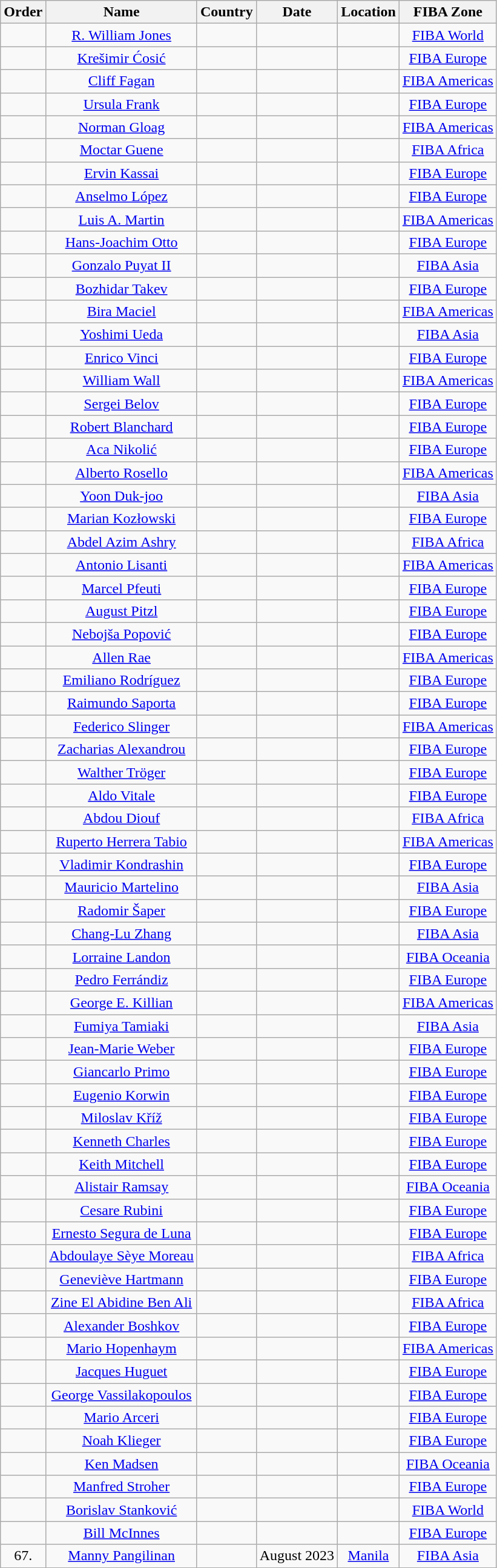<table class="wikitable sortable" style="text-align:center;">
<tr>
<th>Order</th>
<th>Name</th>
<th>Country</th>
<th>Date</th>
<th>Location</th>
<th>FIBA Zone</th>
</tr>
<tr>
<td></td>
<td><a href='#'>R. William Jones</a></td>
<td></td>
<td></td>
<td></td>
<td><a href='#'>FIBA World</a></td>
</tr>
<tr>
<td></td>
<td><a href='#'>Krešimir Ćosić</a></td>
<td></td>
<td></td>
<td></td>
<td><a href='#'>FIBA Europe</a></td>
</tr>
<tr>
<td></td>
<td><a href='#'>Cliff Fagan</a></td>
<td></td>
<td></td>
<td></td>
<td><a href='#'>FIBA Americas</a></td>
</tr>
<tr>
<td></td>
<td><a href='#'>Ursula Frank</a></td>
<td></td>
<td></td>
<td></td>
<td><a href='#'>FIBA Europe</a></td>
</tr>
<tr>
<td></td>
<td><a href='#'>Norman Gloag</a></td>
<td></td>
<td></td>
<td></td>
<td><a href='#'>FIBA Americas</a></td>
</tr>
<tr>
<td></td>
<td><a href='#'>Moctar Guene</a></td>
<td></td>
<td></td>
<td></td>
<td><a href='#'>FIBA Africa</a></td>
</tr>
<tr>
<td></td>
<td><a href='#'>Ervin Kassai</a></td>
<td></td>
<td></td>
<td></td>
<td><a href='#'>FIBA Europe</a></td>
</tr>
<tr>
<td></td>
<td><a href='#'>Anselmo López</a></td>
<td></td>
<td></td>
<td></td>
<td><a href='#'>FIBA Europe</a></td>
</tr>
<tr>
<td></td>
<td><a href='#'>Luis A. Martin</a></td>
<td></td>
<td></td>
<td></td>
<td><a href='#'>FIBA Americas</a></td>
</tr>
<tr>
<td></td>
<td><a href='#'>Hans-Joachim Otto</a></td>
<td></td>
<td></td>
<td></td>
<td><a href='#'>FIBA Europe</a></td>
</tr>
<tr>
<td></td>
<td><a href='#'>Gonzalo Puyat II</a></td>
<td></td>
<td></td>
<td></td>
<td><a href='#'>FIBA Asia</a></td>
</tr>
<tr>
<td></td>
<td><a href='#'>Bozhidar Takev</a></td>
<td></td>
<td></td>
<td></td>
<td><a href='#'>FIBA Europe</a></td>
</tr>
<tr>
<td></td>
<td><a href='#'>Bira Maciel</a></td>
<td></td>
<td></td>
<td></td>
<td><a href='#'>FIBA Americas</a></td>
</tr>
<tr>
<td></td>
<td><a href='#'>Yoshimi Ueda</a></td>
<td></td>
<td></td>
<td></td>
<td><a href='#'>FIBA Asia</a></td>
</tr>
<tr>
<td></td>
<td><a href='#'>Enrico Vinci</a></td>
<td></td>
<td></td>
<td></td>
<td><a href='#'>FIBA Europe</a></td>
</tr>
<tr>
<td></td>
<td><a href='#'>William Wall</a></td>
<td></td>
<td></td>
<td></td>
<td><a href='#'>FIBA Americas</a></td>
</tr>
<tr>
<td></td>
<td><a href='#'>Sergei Belov</a></td>
<td></td>
<td></td>
<td></td>
<td><a href='#'>FIBA Europe</a></td>
</tr>
<tr>
<td></td>
<td><a href='#'>Robert Blanchard</a></td>
<td></td>
<td></td>
<td></td>
<td><a href='#'>FIBA Europe</a></td>
</tr>
<tr>
<td></td>
<td><a href='#'>Aca Nikolić</a></td>
<td></td>
<td></td>
<td></td>
<td><a href='#'>FIBA Europe</a></td>
</tr>
<tr>
<td></td>
<td><a href='#'>Alberto Rosello</a></td>
<td></td>
<td></td>
<td></td>
<td><a href='#'>FIBA Americas</a></td>
</tr>
<tr>
<td></td>
<td><a href='#'>Yoon Duk-joo</a></td>
<td></td>
<td></td>
<td></td>
<td><a href='#'>FIBA Asia</a></td>
</tr>
<tr>
<td></td>
<td><a href='#'>Marian Kozłowski</a></td>
<td></td>
<td></td>
<td></td>
<td><a href='#'>FIBA Europe</a></td>
</tr>
<tr>
<td></td>
<td><a href='#'>Abdel Azim Ashry</a></td>
<td></td>
<td></td>
<td></td>
<td><a href='#'>FIBA Africa</a></td>
</tr>
<tr>
<td></td>
<td><a href='#'>Antonio Lisanti</a></td>
<td></td>
<td></td>
<td></td>
<td><a href='#'>FIBA Americas</a></td>
</tr>
<tr>
<td></td>
<td><a href='#'>Marcel Pfeuti</a></td>
<td></td>
<td></td>
<td></td>
<td><a href='#'>FIBA Europe</a></td>
</tr>
<tr>
<td></td>
<td><a href='#'>August Pitzl</a></td>
<td></td>
<td></td>
<td></td>
<td><a href='#'>FIBA Europe</a></td>
</tr>
<tr>
<td></td>
<td><a href='#'>Nebojša Popović</a></td>
<td></td>
<td></td>
<td></td>
<td><a href='#'>FIBA Europe</a></td>
</tr>
<tr>
<td></td>
<td><a href='#'>Allen Rae</a></td>
<td></td>
<td></td>
<td></td>
<td><a href='#'>FIBA Americas</a></td>
</tr>
<tr>
<td></td>
<td><a href='#'>Emiliano Rodríguez</a></td>
<td></td>
<td></td>
<td></td>
<td><a href='#'>FIBA Europe</a></td>
</tr>
<tr>
<td></td>
<td><a href='#'>Raimundo Saporta</a></td>
<td></td>
<td></td>
<td></td>
<td><a href='#'>FIBA Europe</a></td>
</tr>
<tr>
<td></td>
<td><a href='#'>Federico Slinger</a></td>
<td></td>
<td></td>
<td></td>
<td><a href='#'>FIBA Americas</a></td>
</tr>
<tr>
<td></td>
<td><a href='#'>Zacharias Alexandrou</a></td>
<td></td>
<td></td>
<td></td>
<td><a href='#'>FIBA Europe</a></td>
</tr>
<tr>
<td></td>
<td><a href='#'>Walther Tröger</a></td>
<td></td>
<td></td>
<td></td>
<td><a href='#'>FIBA Europe</a></td>
</tr>
<tr>
<td></td>
<td><a href='#'>Aldo Vitale</a></td>
<td></td>
<td></td>
<td></td>
<td><a href='#'>FIBA Europe</a></td>
</tr>
<tr>
<td></td>
<td><a href='#'>Abdou Diouf</a></td>
<td></td>
<td></td>
<td></td>
<td><a href='#'>FIBA Africa</a></td>
</tr>
<tr>
<td></td>
<td><a href='#'>Ruperto Herrera Tabio</a></td>
<td></td>
<td></td>
<td></td>
<td><a href='#'>FIBA Americas</a></td>
</tr>
<tr>
<td></td>
<td><a href='#'>Vladimir Kondrashin</a></td>
<td></td>
<td></td>
<td></td>
<td><a href='#'>FIBA Europe</a></td>
</tr>
<tr>
<td></td>
<td><a href='#'>Mauricio Martelino</a></td>
<td></td>
<td></td>
<td></td>
<td><a href='#'>FIBA Asia</a></td>
</tr>
<tr>
<td></td>
<td><a href='#'>Radomir Šaper</a></td>
<td></td>
<td></td>
<td></td>
<td><a href='#'>FIBA Europe</a></td>
</tr>
<tr>
<td></td>
<td><a href='#'>Chang-Lu Zhang</a></td>
<td></td>
<td></td>
<td></td>
<td><a href='#'>FIBA Asia</a></td>
</tr>
<tr>
<td></td>
<td><a href='#'>Lorraine Landon</a></td>
<td></td>
<td></td>
<td></td>
<td><a href='#'>FIBA Oceania</a></td>
</tr>
<tr>
<td></td>
<td><a href='#'>Pedro Ferrándiz</a></td>
<td></td>
<td></td>
<td></td>
<td><a href='#'>FIBA Europe</a></td>
</tr>
<tr>
<td></td>
<td><a href='#'>George E. Killian</a></td>
<td></td>
<td></td>
<td></td>
<td><a href='#'>FIBA Americas</a></td>
</tr>
<tr>
<td></td>
<td><a href='#'>Fumiya Tamiaki</a></td>
<td></td>
<td></td>
<td></td>
<td><a href='#'>FIBA Asia</a></td>
</tr>
<tr>
<td></td>
<td><a href='#'>Jean-Marie Weber</a></td>
<td></td>
<td></td>
<td></td>
<td><a href='#'>FIBA Europe</a></td>
</tr>
<tr>
<td></td>
<td><a href='#'>Giancarlo Primo</a></td>
<td></td>
<td></td>
<td></td>
<td><a href='#'>FIBA Europe</a></td>
</tr>
<tr>
<td></td>
<td><a href='#'>Eugenio Korwin</a></td>
<td></td>
<td></td>
<td></td>
<td><a href='#'>FIBA Europe</a></td>
</tr>
<tr>
<td></td>
<td><a href='#'>Miloslav Kříž</a></td>
<td></td>
<td></td>
<td></td>
<td><a href='#'>FIBA Europe</a></td>
</tr>
<tr>
<td></td>
<td><a href='#'>Kenneth Charles</a></td>
<td></td>
<td></td>
<td></td>
<td><a href='#'>FIBA Europe</a></td>
</tr>
<tr>
<td></td>
<td><a href='#'>Keith Mitchell</a></td>
<td></td>
<td></td>
<td></td>
<td><a href='#'>FIBA Europe</a></td>
</tr>
<tr>
<td></td>
<td><a href='#'>Alistair Ramsay</a></td>
<td></td>
<td></td>
<td></td>
<td><a href='#'>FIBA Oceania</a></td>
</tr>
<tr>
<td></td>
<td><a href='#'>Cesare Rubini</a></td>
<td></td>
<td></td>
<td></td>
<td><a href='#'>FIBA Europe</a></td>
</tr>
<tr>
<td></td>
<td><a href='#'>Ernesto Segura de Luna</a></td>
<td></td>
<td></td>
<td></td>
<td><a href='#'>FIBA Europe</a></td>
</tr>
<tr>
<td></td>
<td><a href='#'>Abdoulaye Sèye Moreau</a></td>
<td></td>
<td></td>
<td></td>
<td><a href='#'>FIBA Africa</a></td>
</tr>
<tr>
<td></td>
<td><a href='#'>Geneviève Hartmann</a></td>
<td></td>
<td></td>
<td></td>
<td><a href='#'>FIBA Europe</a></td>
</tr>
<tr>
<td></td>
<td><a href='#'>Zine El Abidine Ben Ali</a></td>
<td></td>
<td></td>
<td></td>
<td><a href='#'>FIBA Africa</a></td>
</tr>
<tr>
<td></td>
<td><a href='#'>Alexander Boshkov</a></td>
<td></td>
<td></td>
<td></td>
<td><a href='#'>FIBA Europe</a></td>
</tr>
<tr>
<td></td>
<td><a href='#'>Mario Hopenhaym</a></td>
<td></td>
<td></td>
<td></td>
<td><a href='#'>FIBA Americas</a></td>
</tr>
<tr>
<td></td>
<td><a href='#'>Jacques Huguet</a></td>
<td></td>
<td></td>
<td></td>
<td><a href='#'>FIBA Europe</a></td>
</tr>
<tr>
<td></td>
<td><a href='#'>George Vassilakopoulos</a></td>
<td></td>
<td></td>
<td></td>
<td><a href='#'>FIBA Europe</a></td>
</tr>
<tr>
<td></td>
<td><a href='#'>Mario Arceri</a></td>
<td></td>
<td></td>
<td></td>
<td><a href='#'>FIBA Europe</a></td>
</tr>
<tr>
<td></td>
<td><a href='#'>Noah Klieger</a></td>
<td></td>
<td></td>
<td></td>
<td><a href='#'>FIBA Europe</a></td>
</tr>
<tr>
<td></td>
<td><a href='#'>Ken Madsen</a></td>
<td></td>
<td></td>
<td></td>
<td><a href='#'>FIBA Oceania</a></td>
</tr>
<tr>
<td></td>
<td><a href='#'>Manfred Stroher</a></td>
<td></td>
<td></td>
<td></td>
<td><a href='#'>FIBA Europe</a></td>
</tr>
<tr>
<td></td>
<td><a href='#'>Borislav Stanković</a></td>
<td></td>
<td></td>
<td></td>
<td><a href='#'>FIBA World</a></td>
</tr>
<tr>
<td></td>
<td><a href='#'>Bill McInnes</a></td>
<td></td>
<td></td>
<td></td>
<td><a href='#'>FIBA Europe</a></td>
</tr>
<tr>
<td>67.</td>
<td><a href='#'>Manny Pangilinan</a></td>
<td></td>
<td>August 2023</td>
<td><a href='#'>Manila</a></td>
<td><a href='#'>FIBA Asia</a></td>
</tr>
</table>
